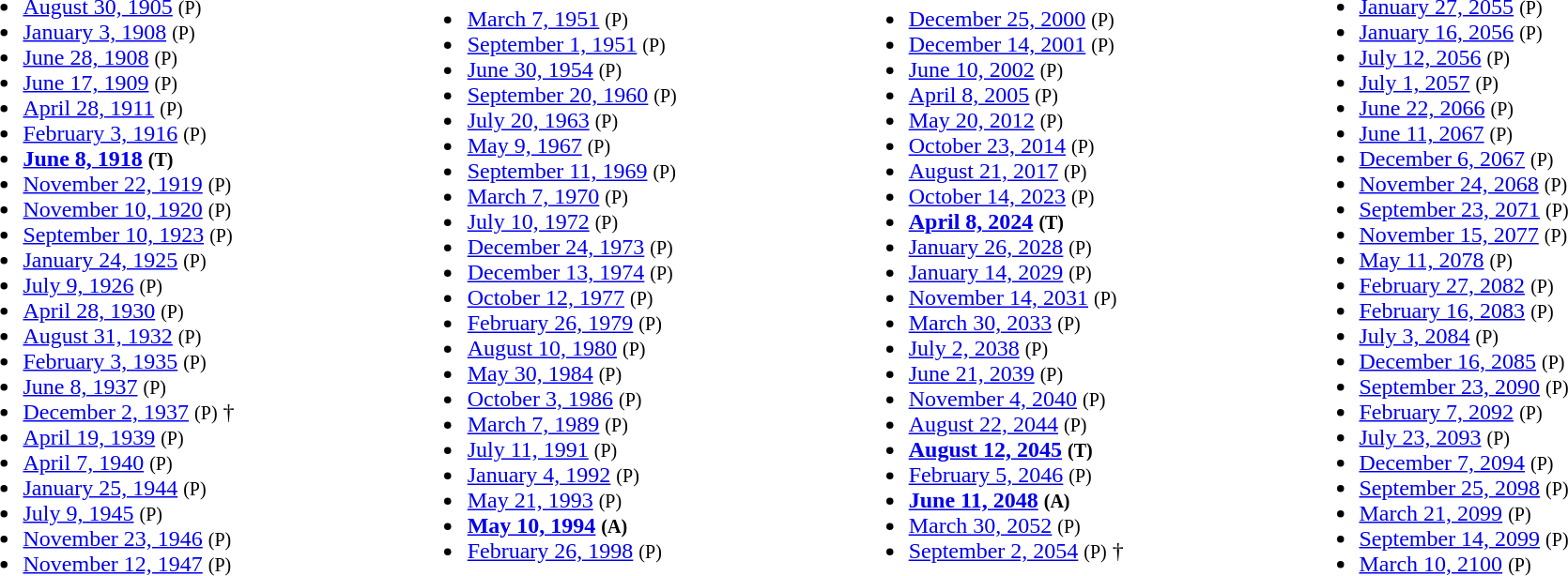<table style="width:100%;">
<tr>
<td><br><ul><li><a href='#'>August 30, 1905</a> <small>(P)</small></li><li><a href='#'>January 3, 1908</a> <small>(P)</small></li><li><a href='#'>June 28, 1908</a> <small>(P)</small></li><li><a href='#'>June 17, 1909</a> <small>(P)</small></li><li><a href='#'>April 28, 1911</a> <small>(P)</small></li><li><a href='#'>February 3, 1916</a> <small>(P)</small></li><li><strong><a href='#'>June 8, 1918</a> <small>(T)</small></strong></li><li><a href='#'>November 22, 1919</a> <small>(P)</small></li><li><a href='#'>November 10, 1920</a> <small>(P)</small></li><li><a href='#'>September 10, 1923</a> <small>(P)</small></li><li><a href='#'>January 24, 1925</a> <small>(P)</small></li><li><a href='#'>July 9, 1926</a> <small>(P)</small></li><li><a href='#'>April 28, 1930</a> <small>(P)</small></li><li><a href='#'>August 31, 1932</a> <small>(P)</small></li><li><a href='#'>February 3, 1935</a> <small>(P)</small></li><li><a href='#'>June 8, 1937</a> <small>(P)</small></li><li><a href='#'>December 2, 1937</a> <small>(P)</small> †</li><li><a href='#'>April 19, 1939</a> <small>(P)</small></li><li><a href='#'>April 7, 1940</a> <small>(P)</small></li><li><a href='#'>January 25, 1944</a> <small>(P)</small></li><li><a href='#'>July 9, 1945</a> <small>(P)</small></li><li><a href='#'>November 23, 1946</a> <small>(P)</small></li><li><a href='#'>November 12, 1947</a> <small>(P)</small></li></ul></td>
<td><br><ul><li><a href='#'>March 7, 1951</a> <small>(P)</small></li><li><a href='#'>September 1, 1951</a> <small>(P)</small></li><li><a href='#'>June 30, 1954</a> <small>(P)</small></li><li><a href='#'>September 20, 1960</a> <small>(P)</small></li><li><a href='#'>July 20, 1963</a> <small>(P)</small></li><li><a href='#'>May 9, 1967</a> <small>(P)</small></li><li><a href='#'>September 11, 1969</a> <small>(P)</small></li><li><a href='#'>March 7, 1970</a> <small>(P)</small></li><li><a href='#'>July 10, 1972</a> <small>(P)</small></li><li><a href='#'>December 24, 1973</a> <small>(P)</small></li><li><a href='#'>December 13, 1974</a> <small>(P)</small></li><li><a href='#'>October 12, 1977</a> <small>(P)</small></li><li><a href='#'>February 26, 1979</a> <small>(P)</small></li><li><a href='#'>August 10, 1980</a> <small>(P)</small></li><li><a href='#'>May 30, 1984</a> <small>(P)</small></li><li><a href='#'>October 3, 1986</a> <small>(P)</small></li><li><a href='#'>March 7, 1989</a> <small>(P)</small></li><li><a href='#'>July 11, 1991</a> <small>(P)</small></li><li><a href='#'>January 4, 1992</a> <small>(P)</small></li><li><a href='#'>May 21, 1993</a> <small>(P)</small></li><li><strong><a href='#'>May 10, 1994</a> <small>(A)</small></strong></li><li><a href='#'>February 26, 1998</a> <small>(P)</small></li></ul></td>
<td><br><ul><li><a href='#'>December 25, 2000</a> <small>(P)</small></li><li><a href='#'>December 14, 2001</a> <small>(P)</small></li><li><a href='#'>June 10, 2002</a> <small>(P)</small></li><li><a href='#'>April 8, 2005</a> <small>(P)</small></li><li><a href='#'>May 20, 2012</a> <small>(P)</small></li><li><a href='#'>October 23, 2014</a> <small>(P)</small></li><li><a href='#'>August 21, 2017</a> <small>(P)</small></li><li><a href='#'>October 14, 2023</a> <small>(P)</small></li><li><strong><a href='#'>April 8, 2024</a> <small>(T)</small></strong></li><li> <a href='#'>January 26, 2028</a> <small>(P)</small></li><li><a href='#'>January 14, 2029</a> <small>(P)</small></li><li><a href='#'>November 14, 2031</a> <small>(P)</small></li><li><a href='#'>March 30, 2033</a> <small>(P)</small></li><li><a href='#'>July 2, 2038</a> <small>(P)</small></li><li><a href='#'>June 21, 2039</a> <small>(P)</small></li><li><a href='#'>November 4, 2040</a> <small>(P)</small></li><li><a href='#'>August 22, 2044</a> <small>(P)</small></li><li><strong><a href='#'>August 12, 2045</a> <small>(T)</small></strong></li><li><a href='#'>February 5, 2046</a> <small>(P)</small></li><li><strong><a href='#'>June 11, 2048</a> <small>(A)</small></strong></li><li><a href='#'>March 30, 2052</a> <small>(P)</small></li><li><a href='#'>September 2, 2054</a> <small>(P)</small> †</li></ul></td>
<td><br><ul><li><a href='#'>January 27, 2055</a> <small>(P)</small></li><li><a href='#'>January 16, 2056</a> <small>(P)</small></li><li><a href='#'>July 12, 2056</a> <small>(P)</small></li><li><a href='#'>July 1, 2057</a> <small>(P)</small></li><li><a href='#'>June 22, 2066</a> <small>(P)</small></li><li><a href='#'>June 11, 2067</a> <small>(P)</small></li><li><a href='#'>December 6, 2067</a> <small>(P)</small></li><li><a href='#'>November 24, 2068</a> <small>(P)</small></li><li><a href='#'>September 23, 2071</a> <small>(P)</small></li><li><a href='#'>November 15, 2077</a> <small>(P)</small></li><li><a href='#'>May 11, 2078</a> <small>(P)</small></li><li><a href='#'>February 27, 2082</a> <small>(P)</small></li><li><a href='#'>February 16, 2083</a> <small>(P)</small></li><li><a href='#'>July 3, 2084</a> <small>(P)</small></li><li><a href='#'>December 16, 2085</a> <small>(P)</small></li><li><a href='#'>September 23, 2090</a> <small>(P)</small></li><li><a href='#'>February 7, 2092</a> <small>(P)</small></li><li><a href='#'>July 23, 2093</a> <small>(P)</small></li><li><a href='#'>December 7, 2094</a> <small>(P)</small></li><li><a href='#'>September 25, 2098</a> <small>(P)</small></li><li><a href='#'>March 21, 2099</a> <small>(P)</small></li><li><a href='#'>September 14, 2099</a> <small>(P)</small></li><li><a href='#'>March 10, 2100</a> <small>(P)</small></li></ul></td>
</tr>
</table>
